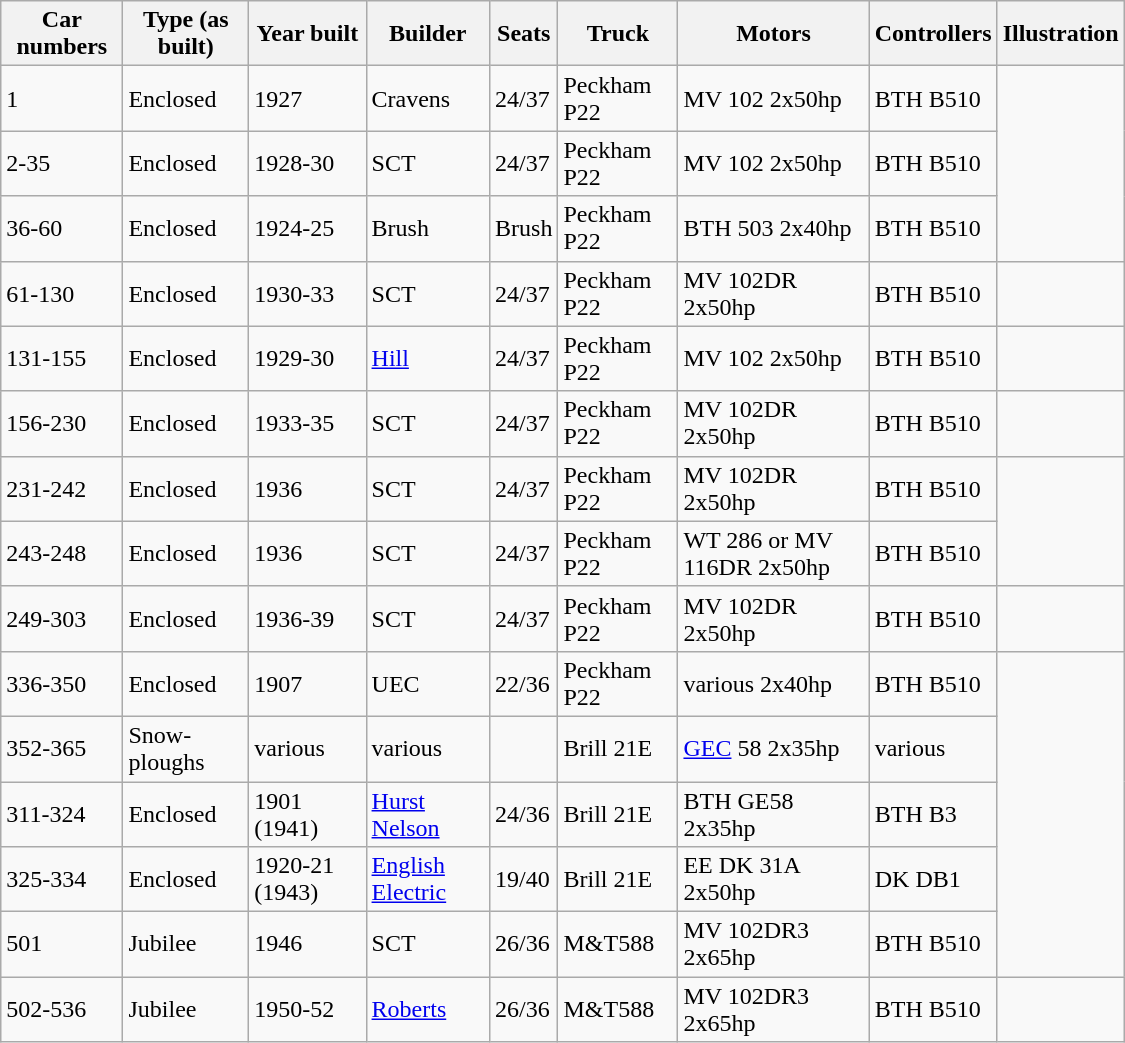<table width="750" class="wikitable">
<tr>
<th>Car numbers</th>
<th>Type (as built)</th>
<th>Year built</th>
<th>Builder</th>
<th>Seats</th>
<th>Truck</th>
<th>Motors</th>
<th>Controllers</th>
<th>Illustration</th>
</tr>
<tr>
<td>1</td>
<td>Enclosed</td>
<td>1927</td>
<td>Cravens</td>
<td>24/37</td>
<td>Peckham P22</td>
<td>MV 102 2x50hp</td>
<td>BTH B510</td>
</tr>
<tr>
<td>2-35</td>
<td>Enclosed</td>
<td>1928-30</td>
<td>SCT</td>
<td>24/37</td>
<td>Peckham P22</td>
<td>MV 102 2x50hp</td>
<td>BTH B510</td>
</tr>
<tr>
<td>36-60</td>
<td>Enclosed</td>
<td>1924-25</td>
<td>Brush</td>
<td>Brush</td>
<td>Peckham P22</td>
<td>BTH 503 2x40hp</td>
<td>BTH B510</td>
</tr>
<tr>
<td>61-130</td>
<td>Enclosed</td>
<td>1930-33</td>
<td>SCT</td>
<td>24/37</td>
<td>Peckham P22</td>
<td>MV 102DR 2x50hp</td>
<td>BTH B510</td>
<td></td>
</tr>
<tr>
<td>131-155</td>
<td>Enclosed</td>
<td>1929-30</td>
<td><a href='#'>Hill</a></td>
<td>24/37</td>
<td>Peckham P22</td>
<td>MV 102 2x50hp</td>
<td>BTH B510</td>
</tr>
<tr>
<td>156-230</td>
<td>Enclosed</td>
<td>1933-35</td>
<td>SCT</td>
<td>24/37</td>
<td>Peckham P22</td>
<td>MV 102DR 2x50hp</td>
<td>BTH B510</td>
<td></td>
</tr>
<tr>
<td>231-242</td>
<td>Enclosed</td>
<td>1936</td>
<td>SCT</td>
<td>24/37</td>
<td>Peckham P22</td>
<td>MV 102DR 2x50hp</td>
<td>BTH B510</td>
</tr>
<tr>
<td>243-248</td>
<td>Enclosed</td>
<td>1936</td>
<td>SCT</td>
<td>24/37</td>
<td>Peckham P22</td>
<td>WT 286 or MV 116DR 2x50hp</td>
<td>BTH B510</td>
</tr>
<tr>
<td>249-303</td>
<td>Enclosed</td>
<td>1936-39</td>
<td>SCT</td>
<td>24/37</td>
<td>Peckham P22</td>
<td>MV 102DR 2x50hp</td>
<td>BTH B510</td>
<td></td>
</tr>
<tr>
<td>336-350</td>
<td>Enclosed</td>
<td>1907</td>
<td>UEC</td>
<td>22/36</td>
<td>Peckham P22</td>
<td>various 2x40hp</td>
<td>BTH B510</td>
</tr>
<tr>
<td>352-365</td>
<td>Snow-ploughs</td>
<td>various</td>
<td>various</td>
<td></td>
<td>Brill 21E</td>
<td><a href='#'>GEC</a> 58 2x35hp</td>
<td>various</td>
</tr>
<tr>
<td>311-324</td>
<td>Enclosed</td>
<td>1901 (1941)</td>
<td><a href='#'>Hurst Nelson</a></td>
<td>24/36</td>
<td>Brill 21E</td>
<td>BTH GE58 2x35hp</td>
<td>BTH B3</td>
</tr>
<tr>
<td>325-334</td>
<td>Enclosed</td>
<td>1920-21 (1943)</td>
<td><a href='#'>English Electric</a></td>
<td>19/40</td>
<td>Brill 21E</td>
<td>EE DK 31A 2x50hp</td>
<td>DK DB1</td>
</tr>
<tr>
<td>501</td>
<td>Jubilee</td>
<td>1946</td>
<td>SCT</td>
<td>26/36</td>
<td>M&T588</td>
<td>MV 102DR3 2x65hp</td>
<td>BTH B510</td>
</tr>
<tr>
<td>502-536</td>
<td>Jubilee</td>
<td>1950-52</td>
<td><a href='#'>Roberts</a></td>
<td>26/36</td>
<td>M&T588</td>
<td>MV 102DR3 2x65hp</td>
<td>BTH B510</td>
<td></td>
</tr>
</table>
